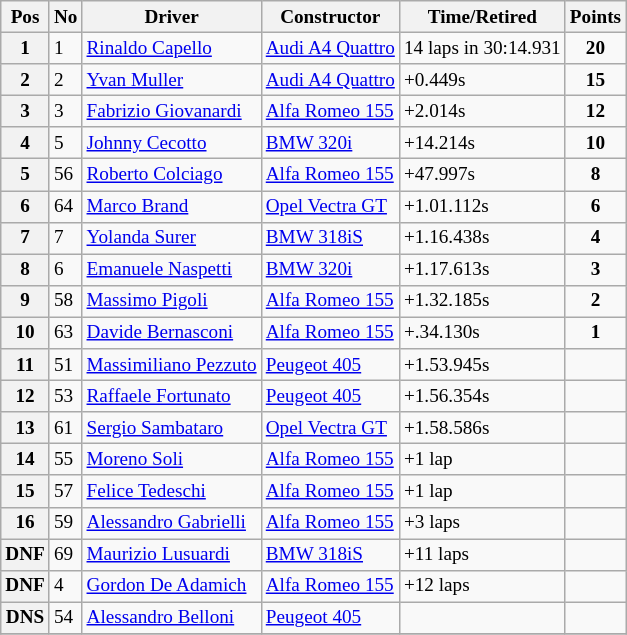<table class="wikitable" style="font-size: 80%;">
<tr>
<th>Pos</th>
<th>No</th>
<th>Driver</th>
<th>Constructor</th>
<th>Time/Retired</th>
<th>Points</th>
</tr>
<tr>
<th>1</th>
<td>1</td>
<td> <a href='#'>Rinaldo Capello</a></td>
<td><a href='#'>Audi A4 Quattro</a></td>
<td>14 laps in 30:14.931</td>
<td align=center><strong>20</strong></td>
</tr>
<tr>
<th>2</th>
<td>2</td>
<td> <a href='#'>Yvan Muller</a></td>
<td><a href='#'>Audi A4 Quattro</a></td>
<td>+0.449s</td>
<td align=center><strong>15</strong></td>
</tr>
<tr>
<th>3</th>
<td>3</td>
<td> <a href='#'>Fabrizio Giovanardi</a></td>
<td><a href='#'>Alfa Romeo 155</a></td>
<td>+2.014s</td>
<td align=center><strong>12</strong></td>
</tr>
<tr>
<th>4</th>
<td>5</td>
<td> <a href='#'>Johnny Cecotto</a></td>
<td><a href='#'>BMW 320i</a></td>
<td>+14.214s</td>
<td align=center><strong>10</strong></td>
</tr>
<tr>
<th>5</th>
<td>56</td>
<td> <a href='#'>Roberto Colciago</a></td>
<td><a href='#'>Alfa Romeo 155</a></td>
<td>+47.997s</td>
<td align=center><strong>8</strong></td>
</tr>
<tr>
<th>6</th>
<td>64</td>
<td> <a href='#'>Marco Brand</a></td>
<td><a href='#'> Opel Vectra GT</a></td>
<td>+1.01.112s</td>
<td align=center><strong>6</strong></td>
</tr>
<tr>
<th>7</th>
<td>7</td>
<td> <a href='#'>Yolanda Surer</a></td>
<td><a href='#'>BMW 318iS</a></td>
<td>+1.16.438s</td>
<td align=center><strong>4</strong></td>
</tr>
<tr>
<th>8</th>
<td>6</td>
<td> <a href='#'>Emanuele Naspetti</a></td>
<td><a href='#'>BMW 320i</a></td>
<td>+1.17.613s</td>
<td align=center><strong>3</strong></td>
</tr>
<tr>
<th>9</th>
<td>58</td>
<td> <a href='#'>Massimo Pigoli</a></td>
<td><a href='#'>Alfa Romeo 155</a></td>
<td>+1.32.185s</td>
<td align=center><strong>2</strong></td>
</tr>
<tr>
<th>10</th>
<td>63</td>
<td> <a href='#'>Davide Bernasconi</a></td>
<td><a href='#'>Alfa Romeo 155</a></td>
<td>+.34.130s</td>
<td align=center><strong>1</strong></td>
</tr>
<tr>
<th>11</th>
<td>51</td>
<td> <a href='#'>Massimiliano Pezzuto</a></td>
<td><a href='#'>Peugeot 405</a></td>
<td>+1.53.945s</td>
<td></td>
</tr>
<tr>
<th>12</th>
<td>53</td>
<td> <a href='#'>Raffaele Fortunato</a></td>
<td><a href='#'>Peugeot 405</a></td>
<td>+1.56.354s</td>
<td></td>
</tr>
<tr>
<th>13</th>
<td>61</td>
<td> <a href='#'>Sergio Sambataro</a></td>
<td><a href='#'> Opel Vectra GT</a></td>
<td>+1.58.586s</td>
<td></td>
</tr>
<tr>
<th>14</th>
<td>55</td>
<td> <a href='#'>Moreno Soli</a></td>
<td><a href='#'>Alfa Romeo 155</a></td>
<td>+1 lap</td>
<td></td>
</tr>
<tr>
<th>15</th>
<td>57</td>
<td> <a href='#'>Felice Tedeschi</a></td>
<td><a href='#'>Alfa Romeo 155</a></td>
<td>+1 lap</td>
<td></td>
</tr>
<tr>
<th>16</th>
<td>59</td>
<td> <a href='#'>Alessandro Gabrielli</a></td>
<td><a href='#'>Alfa Romeo 155</a></td>
<td>+3 laps</td>
<td></td>
</tr>
<tr>
<th>DNF</th>
<td>69</td>
<td> <a href='#'>Maurizio Lusuardi</a></td>
<td><a href='#'>BMW 318iS</a></td>
<td>+11 laps</td>
<td></td>
</tr>
<tr>
<th>DNF</th>
<td>4</td>
<td> <a href='#'>Gordon De Adamich</a></td>
<td><a href='#'>Alfa Romeo 155</a></td>
<td>+12 laps</td>
<td></td>
</tr>
<tr>
<th>DNS</th>
<td>54</td>
<td> <a href='#'>Alessandro Belloni</a></td>
<td><a href='#'>Peugeot 405</a></td>
<td></td>
<td></td>
</tr>
<tr>
</tr>
</table>
